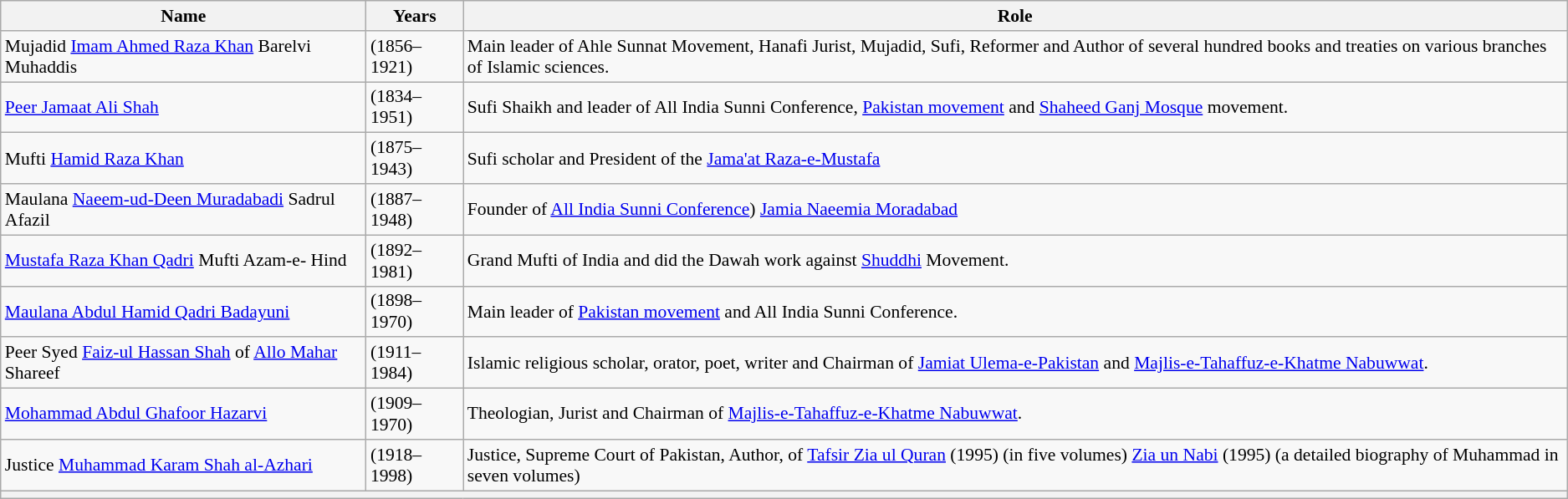<table class="wikitable sortable" style="border:1px solid #8888aa; background:#f8f8f8; padding:0; font-size:90%;">
<tr>
<th>Name</th>
<th>Years</th>
<th>Role</th>
</tr>
<tr>
<td>Mujadid <a href='#'>Imam Ahmed Raza Khan</a> Barelvi Muhaddis</td>
<td>(1856–1921)</td>
<td>Main leader of Ahle Sunnat Movement, Hanafi Jurist, Mujadid, Sufi, Reformer and Author of several hundred books and treaties on various branches of Islamic sciences.</td>
</tr>
<tr>
<td><a href='#'>Peer Jamaat Ali Shah</a></td>
<td>(1834–1951)</td>
<td>Sufi Shaikh and leader of All India Sunni Conference, <a href='#'>Pakistan movement</a> and <a href='#'>Shaheed Ganj Mosque</a> movement.</td>
</tr>
<tr>
<td>Mufti <a href='#'>Hamid Raza Khan</a></td>
<td>(1875–1943)</td>
<td>Sufi scholar and President of the <a href='#'>Jama'at Raza-e-Mustafa</a></td>
</tr>
<tr>
<td>Maulana <a href='#'>Naeem-ud-Deen Muradabadi</a> Sadrul Afazil</td>
<td>(1887–1948)</td>
<td>Founder of <a href='#'>All India Sunni Conference</a>) <a href='#'>Jamia Naeemia Moradabad</a></td>
</tr>
<tr>
<td><a href='#'>Mustafa Raza Khan Qadri</a> Mufti Azam-e- Hind</td>
<td>(1892–1981)</td>
<td>Grand Mufti of India and did the Dawah work against <a href='#'>Shuddhi</a> Movement.</td>
</tr>
<tr>
<td><a href='#'>Maulana Abdul Hamid Qadri Badayuni</a></td>
<td>(1898–1970)</td>
<td>Main leader of <a href='#'>Pakistan movement</a> and All India Sunni Conference.</td>
</tr>
<tr>
<td>Peer Syed <a href='#'>Faiz-ul Hassan Shah</a> of <a href='#'>Allo Mahar</a> Shareef</td>
<td>(1911–1984)</td>
<td>Islamic religious scholar, orator, poet, writer and Chairman of <a href='#'>Jamiat Ulema-e-Pakistan</a> and <a href='#'>Majlis-e-Tahaffuz-e-Khatme Nabuwwat</a>.</td>
</tr>
<tr>
<td><a href='#'>Mohammad Abdul Ghafoor Hazarvi</a></td>
<td>(1909–1970)</td>
<td>Theologian, Jurist and Chairman of <a href='#'>Majlis-e-Tahaffuz-e-Khatme Nabuwwat</a>.</td>
</tr>
<tr>
<td>Justice <a href='#'>Muhammad Karam Shah al-Azhari</a></td>
<td>(1918–1998)</td>
<td>Justice, Supreme Court of Pakistan, Author, of <a href='#'>Tafsir Zia ul Quran</a> (1995) (in five volumes) <a href='#'>Zia un Nabi</a> (1995) (a detailed biography of Muhammad in seven volumes)</td>
</tr>
<tr class="unsortable">
<th style="text-align:left;" colspan="3"></th>
</tr>
</table>
